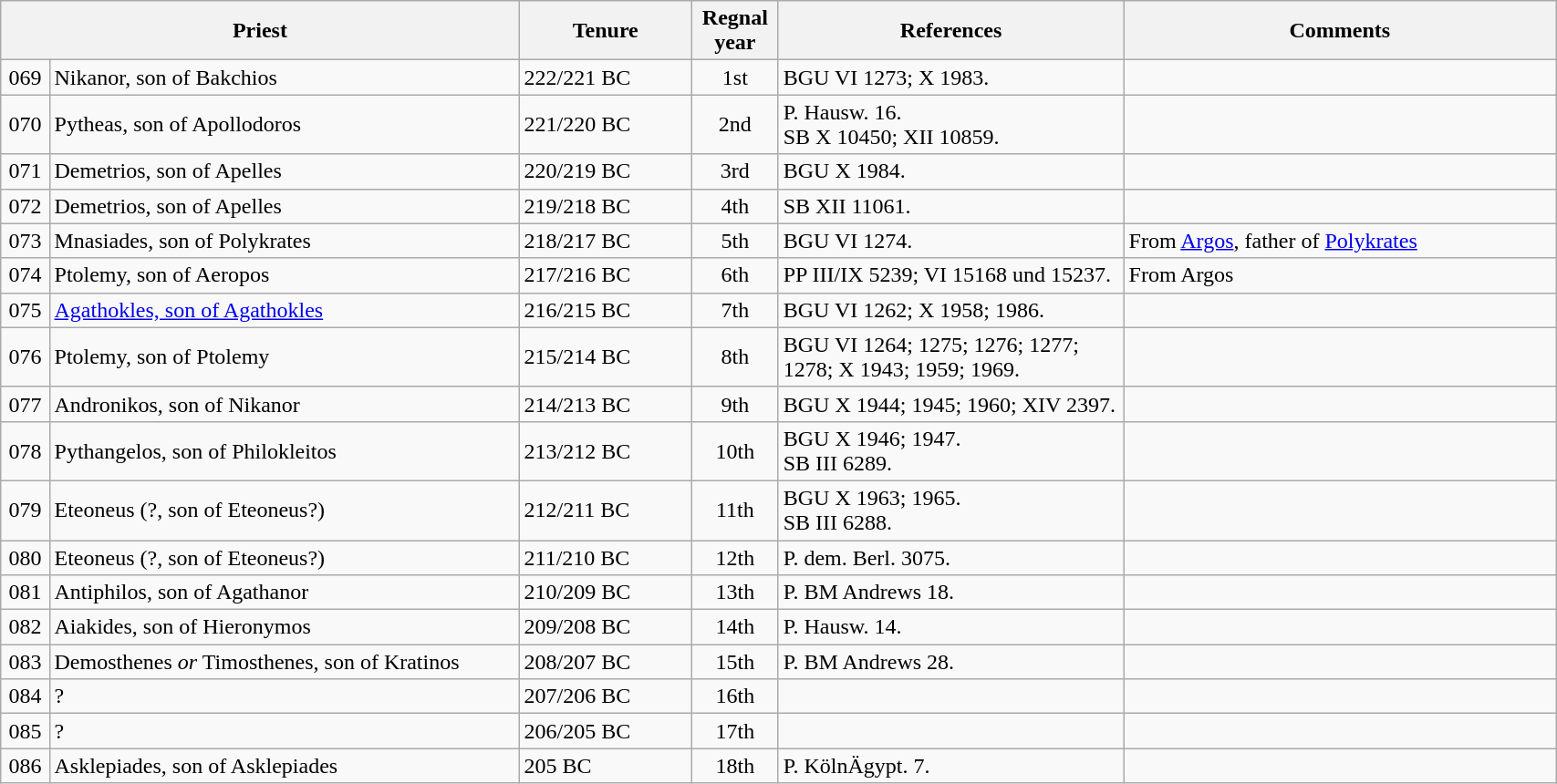<table class="wikitable" style="width:90%;">
<tr style="background-color:#f9f9f9;">
<th bgcolor="#FFDEAD" style="width:30%;" colspan="2"><strong>Priest</strong></th>
<th bgcolor="#FFDEAD" style="width:10%;">Tenure</th>
<th bgcolor="#FFDEAD" style="width:5%;">Regnal year</th>
<th bgcolor="#FFDEAD" style="width:20%;">References</th>
<th bgcolor="#FFDEAD" style="width:25%;">Comments</th>
</tr>
<tr>
<td align="center">069</td>
<td>Nikanor, son of Bakchios</td>
<td>222/221 BC</td>
<td align="center">1st</td>
<td>BGU VI 1273; X 1983.</td>
<td></td>
</tr>
<tr>
<td align="center">070</td>
<td>Pytheas, son of Apollodoros</td>
<td>221/220 BC</td>
<td align="center">2nd</td>
<td>P. Hausw. 16.<br>SB X 10450; XII 10859.</td>
<td></td>
</tr>
<tr>
<td align="center">071</td>
<td>Demetrios, son of Apelles</td>
<td>220/219 BC</td>
<td align="center">3rd</td>
<td>BGU X 1984.</td>
<td></td>
</tr>
<tr>
<td align="center">072</td>
<td>Demetrios, son of Apelles</td>
<td>219/218 BC</td>
<td align="center">4th</td>
<td>SB XII 11061.</td>
<td></td>
</tr>
<tr>
<td align="center">073</td>
<td>Mnasiades, son of Polykrates</td>
<td>218/217 BC</td>
<td align="center">5th</td>
<td>BGU VI 1274.</td>
<td>From <a href='#'>Argos</a>, father of <a href='#'>Polykrates</a></td>
</tr>
<tr>
<td align="center">074</td>
<td>Ptolemy, son of Aeropos</td>
<td>217/216 BC</td>
<td align="center">6th</td>
<td>PP III/IX 5239; VI 15168 und 15237.</td>
<td>From Argos</td>
</tr>
<tr>
<td align="center">075</td>
<td><a href='#'>Agathokles, son of Agathokles</a></td>
<td>216/215 BC</td>
<td align="center">7th</td>
<td>BGU VI 1262; X 1958; 1986.</td>
<td></td>
</tr>
<tr>
<td align="center">076</td>
<td>Ptolemy, son of Ptolemy</td>
<td>215/214 BC</td>
<td align="center">8th</td>
<td>BGU VI 1264; 1275; 1276; 1277; 1278; X 1943; 1959; 1969.</td>
<td></td>
</tr>
<tr>
<td align="center">077</td>
<td>Andronikos, son of Nikanor</td>
<td>214/213 BC</td>
<td align="center">9th</td>
<td>BGU X 1944; 1945; 1960; XIV 2397.</td>
<td></td>
</tr>
<tr>
<td align="center">078</td>
<td>Pythangelos, son of Philokleitos</td>
<td>213/212 BC</td>
<td align="center">10th</td>
<td>BGU X 1946; 1947.<br>SB III 6289.</td>
<td></td>
</tr>
<tr>
<td align="center">079</td>
<td>Eteoneus (?, son of Eteoneus?)</td>
<td>212/211 BC</td>
<td align="center">11th</td>
<td>BGU X 1963; 1965.<br>SB III 6288.</td>
<td></td>
</tr>
<tr>
<td align="center">080</td>
<td>Eteoneus (?, son of Eteoneus?)</td>
<td>211/210 BC</td>
<td align="center">12th</td>
<td>P. dem. Berl. 3075.</td>
<td></td>
</tr>
<tr>
<td align="center">081</td>
<td>Antiphilos, son of Agathanor</td>
<td>210/209 BC</td>
<td align="center">13th</td>
<td>P. BM Andrews 18.</td>
<td></td>
</tr>
<tr>
<td align="center">082</td>
<td>Aiakides, son of Hieronymos</td>
<td>209/208 BC</td>
<td align="center">14th</td>
<td>P. Hausw. 14.</td>
<td></td>
</tr>
<tr>
<td align="center">083</td>
<td>Demosthenes <em>or</em> Timosthenes, son of Kratinos</td>
<td>208/207 BC</td>
<td align="center">15th</td>
<td>P. BM Andrews 28.</td>
<td></td>
</tr>
<tr>
<td align="center">084</td>
<td>?</td>
<td>207/206 BC</td>
<td align="center">16th</td>
<td></td>
<td></td>
</tr>
<tr>
<td align="center">085</td>
<td>?</td>
<td>206/205 BC</td>
<td align="center">17th</td>
<td></td>
<td></td>
</tr>
<tr>
<td align="center">086</td>
<td>Asklepiades, son of Asklepiades</td>
<td>205 BC</td>
<td align="center">18th</td>
<td>P. KölnÄgypt. 7.</td>
<td></td>
</tr>
</table>
